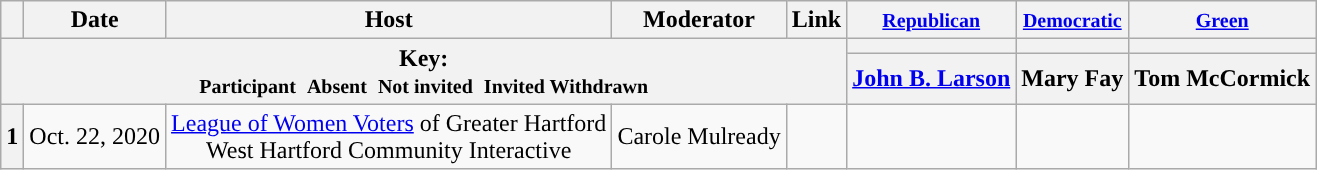<table class="wikitable" style="text-align:center;">
<tr>
<th scope="col"></th>
<th scope="col">Date</th>
<th scope="col">Host</th>
<th scope="col">Moderator</th>
<th scope="col">Link</th>
<th scope="col"><small><a href='#'>Republican</a></small></th>
<th scope="col"><small><a href='#'>Democratic</a></small></th>
<th scope="col"><small><a href='#'>Green</a></small></th>
</tr>
<tr>
<th colspan="5" rowspan="2">Key:<br> <small>Participant </small>  <small>Absent </small>  <small>Not invited </small>  <small>Invited  Withdrawn</small></th>
<th scope="col" style="background:"></th>
<th scope="col" style="background:"></th>
<th scope="col" style="background:"></th>
</tr>
<tr>
<th scope="col"><a href='#'>John B. Larson</a></th>
<th scope="col">Mary Fay</th>
<th scope="col">Tom McCormick</th>
</tr>
<tr>
<th>1</th>
<td style="white-space:nowrap;">Oct. 22, 2020</td>
<td style="white-space:nowrap;"><a href='#'>League of Women Voters</a> of Greater Hartford<br>West Hartford Community Interactive</td>
<td style="white-space:nowrap;">Carole Mulready</td>
<td style="white-space:nowrap;"></td>
<td></td>
<td></td>
<td></td>
</tr>
</table>
